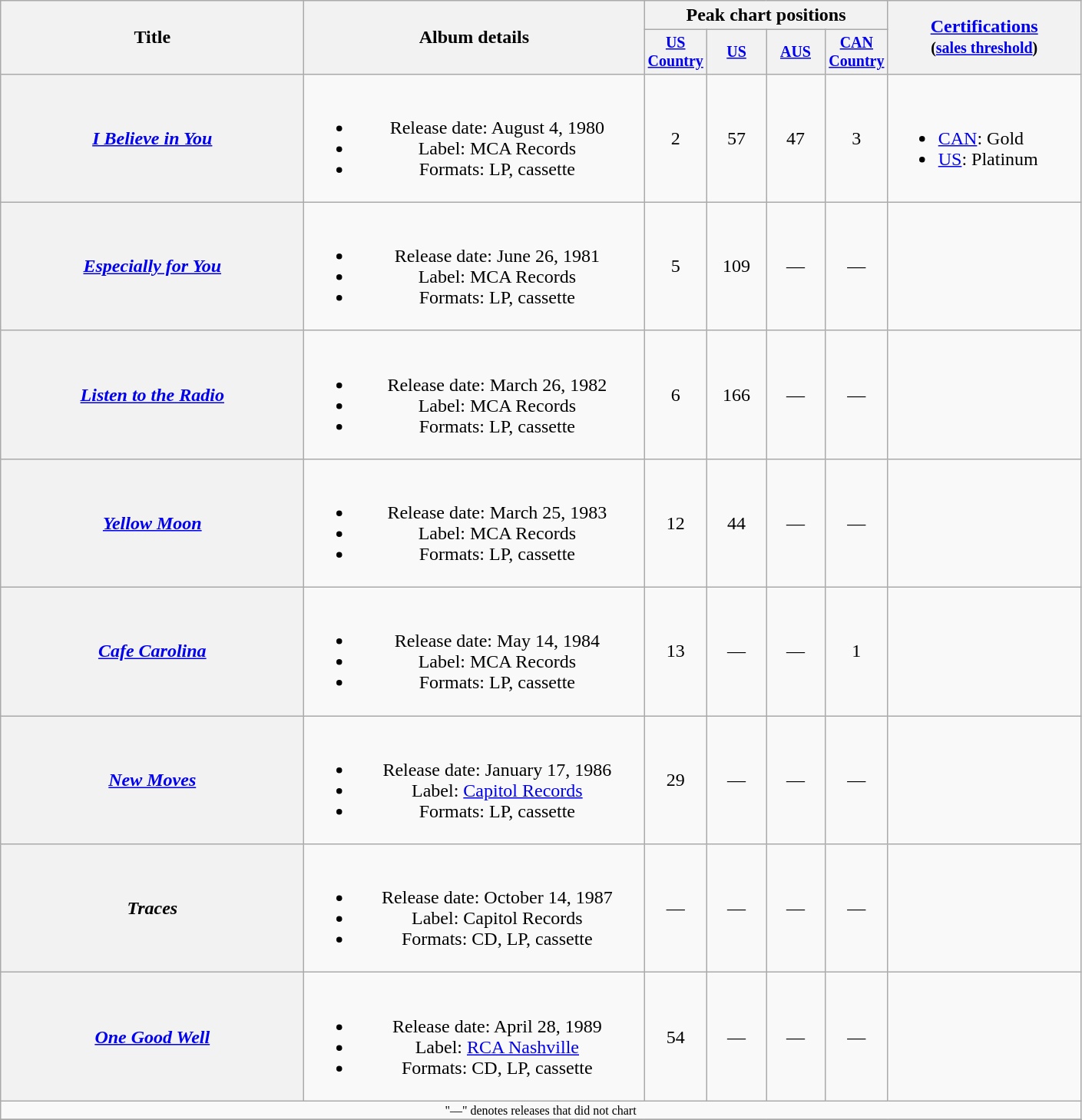<table class="wikitable plainrowheaders" style="text-align:center;">
<tr>
<th rowspan="2" style="width:16em;">Title</th>
<th rowspan="2" style="width:18em;">Album details</th>
<th colspan="4">Peak chart positions</th>
<th rowspan="2" style="width:10em;"><a href='#'>Certifications</a><br><small>(<a href='#'>sales threshold</a>)</small></th>
</tr>
<tr style="font-size:smaller;">
<th width="45"><a href='#'>US Country</a><br></th>
<th width="45"><a href='#'>US</a><br></th>
<th width="45"><a href='#'>AUS</a></th>
<th width="45"><a href='#'>CAN Country</a></th>
</tr>
<tr>
<th scope="row"><em><a href='#'>I Believe in You</a></em></th>
<td><br><ul><li>Release date: August 4, 1980</li><li>Label: MCA Records</li><li>Formats: LP, cassette</li></ul></td>
<td>2</td>
<td>57</td>
<td>47</td>
<td>3</td>
<td align="left"><br><ul><li><a href='#'>CAN</a>: Gold</li><li><a href='#'>US</a>: Platinum</li></ul></td>
</tr>
<tr>
<th scope="row"><em><a href='#'>Especially for You</a></em></th>
<td><br><ul><li>Release date: June 26, 1981</li><li>Label: MCA Records</li><li>Formats: LP, cassette</li></ul></td>
<td>5</td>
<td>109</td>
<td>—</td>
<td>—</td>
<td></td>
</tr>
<tr>
<th scope="row"><em><a href='#'>Listen to the Radio</a></em></th>
<td><br><ul><li>Release date: March 26, 1982</li><li>Label: MCA Records</li><li>Formats: LP, cassette</li></ul></td>
<td>6</td>
<td>166</td>
<td>—</td>
<td>—</td>
<td></td>
</tr>
<tr>
<th scope="row"><em><a href='#'>Yellow Moon</a></em></th>
<td><br><ul><li>Release date: March 25, 1983</li><li>Label: MCA Records</li><li>Formats: LP, cassette</li></ul></td>
<td>12</td>
<td>44</td>
<td>—</td>
<td>—</td>
<td></td>
</tr>
<tr>
<th scope="row"><em><a href='#'>Cafe Carolina</a></em></th>
<td><br><ul><li>Release date: May 14, 1984</li><li>Label: MCA Records</li><li>Formats: LP, cassette</li></ul></td>
<td>13</td>
<td>—</td>
<td>—</td>
<td>1</td>
<td></td>
</tr>
<tr>
<th scope="row"><em><a href='#'>New Moves</a></em></th>
<td><br><ul><li>Release date: January 17, 1986</li><li>Label: <a href='#'>Capitol Records</a></li><li>Formats: LP, cassette</li></ul></td>
<td>29</td>
<td>—</td>
<td>—</td>
<td>—</td>
<td></td>
</tr>
<tr>
<th scope="row"><em>Traces</em></th>
<td><br><ul><li>Release date: October 14, 1987</li><li>Label: Capitol Records</li><li>Formats: CD, LP, cassette</li></ul></td>
<td>—</td>
<td>—</td>
<td>—</td>
<td>—</td>
<td></td>
</tr>
<tr>
<th scope="row"><em><a href='#'>One Good Well</a></em></th>
<td><br><ul><li>Release date: April 28, 1989</li><li>Label: <a href='#'>RCA Nashville</a></li><li>Formats: CD, LP, cassette</li></ul></td>
<td>54</td>
<td>—</td>
<td>—</td>
<td>—</td>
<td></td>
</tr>
<tr>
<td colspan="7" style="font-size:8pt">"—" denotes releases that did not chart</td>
</tr>
<tr>
</tr>
</table>
